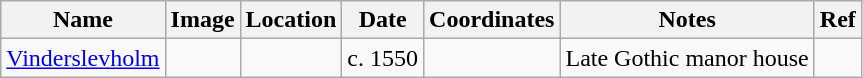<table class="wikitable sortable">
<tr>
<th>Name</th>
<th>Image</th>
<th>Location</th>
<th>Date</th>
<th>Coordinates</th>
<th>Notes</th>
<th>Ref</th>
</tr>
<tr>
<td><a href='#'>Vinderslevholm</a></td>
<td></td>
<td></td>
<td>c. 1550</td>
<td></td>
<td>Late Gothic manor house</td>
<td></td>
</tr>
</table>
